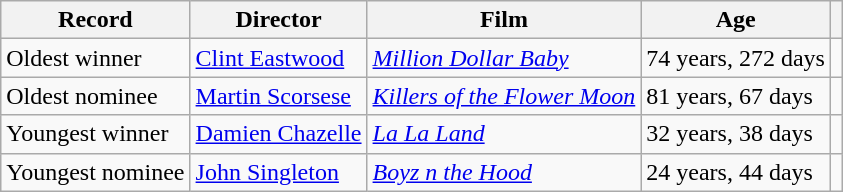<table class="wikitable">
<tr>
<th scope="col">Record</th>
<th scope="col">Director</th>
<th scope="col">Film</th>
<th scope="col">Age</th>
<th scope="col" class="unsortable"></th>
</tr>
<tr>
<td>Oldest winner</td>
<td><a href='#'>Clint Eastwood</a></td>
<td><em><a href='#'>Million Dollar Baby</a></em></td>
<td>74 years, 272 days</td>
<td></td>
</tr>
<tr>
<td>Oldest nominee</td>
<td><a href='#'>Martin Scorsese</a></td>
<td><em><a href='#'>Killers of the Flower Moon</a></em></td>
<td>81 years, 67 days</td>
<td></td>
</tr>
<tr>
<td>Youngest winner</td>
<td><a href='#'>Damien Chazelle</a></td>
<td><em><a href='#'>La La Land</a></em></td>
<td>32 years, 38 days</td>
<td></td>
</tr>
<tr>
<td>Youngest nominee</td>
<td><a href='#'>John Singleton</a></td>
<td><em><a href='#'>Boyz n the Hood</a></em></td>
<td>24 years, 44 days</td>
<td></td>
</tr>
</table>
